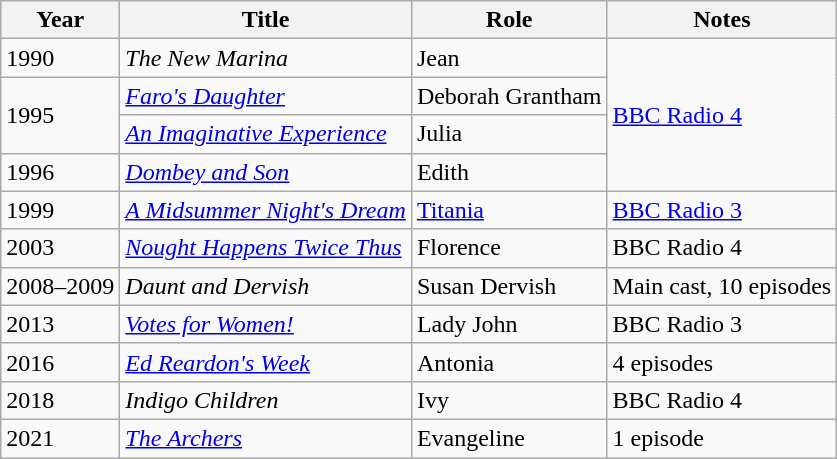<table class="wikitable sortable">
<tr>
<th>Year</th>
<th>Title</th>
<th>Role</th>
<th class="unsortable">Notes</th>
</tr>
<tr>
<td>1990</td>
<td><em>The New Marina</em></td>
<td>Jean</td>
<td rowspan="4"><a href='#'>BBC Radio 4</a></td>
</tr>
<tr>
<td rowspan="2">1995</td>
<td><em><a href='#'>Faro's Daughter</a></em></td>
<td>Deborah Grantham</td>
</tr>
<tr>
<td><em><a href='#'>An Imaginative Experience</a></em></td>
<td>Julia</td>
</tr>
<tr>
<td>1996</td>
<td><em><a href='#'>Dombey and Son</a></em></td>
<td>Edith</td>
</tr>
<tr>
<td>1999</td>
<td><em><a href='#'>A Midsummer Night's Dream</a></em></td>
<td><a href='#'>Titania</a></td>
<td><a href='#'>BBC Radio 3</a></td>
</tr>
<tr>
<td>2003</td>
<td><em><a href='#'>Nought Happens Twice Thus</a></em></td>
<td>Florence</td>
<td>BBC Radio 4</td>
</tr>
<tr>
<td>2008–2009</td>
<td><em>Daunt and Dervish</em></td>
<td>Susan Dervish</td>
<td>Main cast, 10 episodes</td>
</tr>
<tr>
<td>2013</td>
<td><em><a href='#'>Votes for Women!</a></em></td>
<td>Lady John</td>
<td>BBC Radio 3</td>
</tr>
<tr>
<td>2016</td>
<td><em><a href='#'>Ed Reardon's Week</a></em></td>
<td>Antonia</td>
<td>4 episodes</td>
</tr>
<tr>
<td>2018</td>
<td><em>Indigo Children</em></td>
<td>Ivy</td>
<td>BBC Radio 4</td>
</tr>
<tr>
<td>2021</td>
<td><em><a href='#'>The Archers</a></em></td>
<td>Evangeline</td>
<td>1 episode</td>
</tr>
</table>
